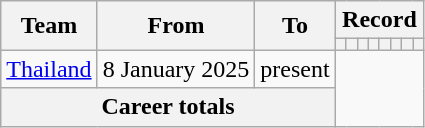<table class="wikitable" style="text-align: center">
<tr>
<th rowspan=2>Team</th>
<th rowspan=2>From</th>
<th rowspan=2>To</th>
<th colspan=8>Record</th>
</tr>
<tr>
<th></th>
<th></th>
<th></th>
<th></th>
<th></th>
<th></th>
<th></th>
<th></th>
</tr>
<tr>
<td><a href='#'>Thailand</a></td>
<td>8 January 2025</td>
<td>present<br></td>
</tr>
<tr>
<th colspan=3>Career totals<br></th>
</tr>
</table>
